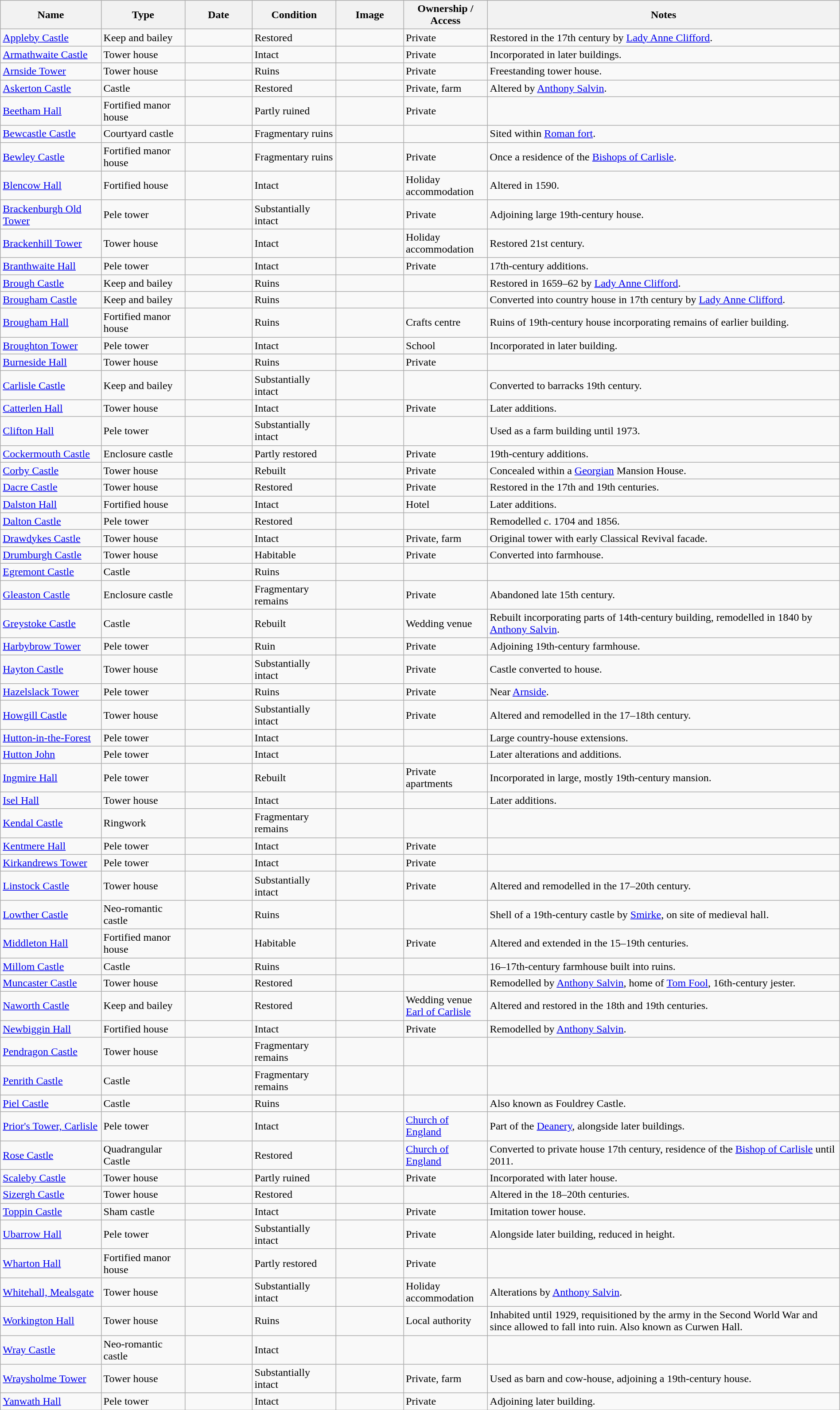<table class="wikitable sortable sticky-header" width="100%">
<tr>
<th width="12%">Name</th>
<th width="10%">Type</th>
<th width="8%">Date</th>
<th width="10%">Condition</th>
<th class="unsortable" width="94">Image</th>
<th width="10%">Ownership / Access</th>
<th class="unsortable">Notes</th>
</tr>
<tr>
<td><a href='#'>Appleby Castle</a></td>
<td>Keep and bailey</td>
<td></td>
<td>Restored</td>
<td></td>
<td>Private</td>
<td>Restored in the 17th century by <a href='#'>Lady Anne Clifford</a>.</td>
</tr>
<tr>
<td><a href='#'>Armathwaite Castle</a></td>
<td>Tower house</td>
<td></td>
<td>Intact</td>
<td></td>
<td>Private</td>
<td>Incorporated in later buildings.</td>
</tr>
<tr>
<td><a href='#'>Arnside Tower</a></td>
<td>Tower house</td>
<td></td>
<td>Ruins</td>
<td></td>
<td>Private</td>
<td>Freestanding tower house.</td>
</tr>
<tr>
<td><a href='#'>Askerton Castle</a></td>
<td>Castle</td>
<td></td>
<td>Restored</td>
<td></td>
<td>Private, farm</td>
<td>Altered by <a href='#'>Anthony Salvin</a>.</td>
</tr>
<tr>
<td><a href='#'>Beetham Hall</a></td>
<td>Fortified manor house</td>
<td></td>
<td>Partly ruined</td>
<td></td>
<td>Private</td>
<td></td>
</tr>
<tr>
<td><a href='#'>Bewcastle Castle</a></td>
<td>Courtyard castle</td>
<td></td>
<td>Fragmentary ruins</td>
<td></td>
<td></td>
<td>Sited within <a href='#'>Roman fort</a>.</td>
</tr>
<tr>
<td><a href='#'>Bewley Castle</a></td>
<td>Fortified manor house</td>
<td></td>
<td>Fragmentary ruins</td>
<td></td>
<td>Private</td>
<td>Once a residence of the <a href='#'>Bishops of Carlisle</a>.</td>
</tr>
<tr>
<td><a href='#'>Blencow Hall</a></td>
<td>Fortified house</td>
<td></td>
<td>Intact</td>
<td></td>
<td>Holiday accommodation</td>
<td>Altered in 1590.</td>
</tr>
<tr>
<td><a href='#'>Brackenburgh Old Tower</a></td>
<td>Pele tower</td>
<td></td>
<td>Substantially intact</td>
<td></td>
<td>Private</td>
<td>Adjoining large 19th-century house.</td>
</tr>
<tr>
<td><a href='#'>Brackenhill Tower</a></td>
<td>Tower house</td>
<td></td>
<td>Intact</td>
<td></td>
<td>Holiday accommodation</td>
<td>Restored 21st century.</td>
</tr>
<tr>
<td><a href='#'>Branthwaite Hall</a></td>
<td>Pele tower</td>
<td></td>
<td>Intact</td>
<td></td>
<td>Private</td>
<td>17th-century additions.</td>
</tr>
<tr>
<td><a href='#'>Brough Castle</a></td>
<td>Keep and bailey</td>
<td></td>
<td>Ruins</td>
<td></td>
<td></td>
<td>Restored in 1659–62 by <a href='#'>Lady Anne Clifford</a>.</td>
</tr>
<tr>
<td><a href='#'>Brougham Castle</a></td>
<td>Keep and bailey</td>
<td></td>
<td>Ruins</td>
<td></td>
<td></td>
<td>Converted into country house in 17th century by <a href='#'>Lady Anne Clifford</a>.</td>
</tr>
<tr>
<td><a href='#'>Brougham Hall</a></td>
<td>Fortified manor house</td>
<td></td>
<td>Ruins</td>
<td></td>
<td>Crafts centre</td>
<td>Ruins of 19th-century house incorporating remains of earlier building.</td>
</tr>
<tr>
<td><a href='#'>Broughton Tower</a></td>
<td>Pele tower</td>
<td></td>
<td>Intact</td>
<td></td>
<td>School</td>
<td>Incorporated in later building.</td>
</tr>
<tr>
<td><a href='#'>Burneside Hall</a></td>
<td>Tower house</td>
<td></td>
<td>Ruins</td>
<td></td>
<td>Private</td>
<td></td>
</tr>
<tr>
<td><a href='#'>Carlisle Castle</a></td>
<td>Keep and bailey</td>
<td></td>
<td>Substantially intact</td>
<td></td>
<td></td>
<td>Converted to barracks 19th century.</td>
</tr>
<tr>
<td><a href='#'>Catterlen Hall</a></td>
<td>Tower house</td>
<td></td>
<td>Intact</td>
<td></td>
<td>Private</td>
<td>Later additions.</td>
</tr>
<tr>
<td><a href='#'>Clifton Hall</a></td>
<td>Pele tower</td>
<td></td>
<td>Substantially intact</td>
<td></td>
<td></td>
<td>Used as a farm building until 1973.</td>
</tr>
<tr>
<td><a href='#'>Cockermouth Castle</a></td>
<td>Enclosure castle</td>
<td></td>
<td>Partly restored</td>
<td></td>
<td>Private</td>
<td>19th-century additions.</td>
</tr>
<tr>
<td><a href='#'>Corby Castle</a></td>
<td>Tower house</td>
<td></td>
<td>Rebuilt</td>
<td></td>
<td>Private</td>
<td>Concealed within a <a href='#'>Georgian</a> Mansion House.</td>
</tr>
<tr>
<td><a href='#'>Dacre Castle</a></td>
<td>Tower house</td>
<td></td>
<td>Restored</td>
<td></td>
<td>Private</td>
<td>Restored in the 17th and 19th centuries.</td>
</tr>
<tr>
<td><a href='#'>Dalston Hall</a></td>
<td>Fortified house</td>
<td></td>
<td>Intact</td>
<td></td>
<td>Hotel</td>
<td>Later additions.</td>
</tr>
<tr>
<td><a href='#'>Dalton Castle</a></td>
<td>Pele tower</td>
<td></td>
<td>Restored</td>
<td></td>
<td></td>
<td>Remodelled c. 1704 and 1856.</td>
</tr>
<tr>
<td><a href='#'>Drawdykes Castle</a></td>
<td>Tower house</td>
<td></td>
<td>Intact</td>
<td></td>
<td>Private, farm</td>
<td>Original tower with early Classical Revival facade.</td>
</tr>
<tr>
<td><a href='#'>Drumburgh Castle</a></td>
<td>Tower house</td>
<td></td>
<td>Habitable</td>
<td></td>
<td>Private</td>
<td>Converted into farmhouse.</td>
</tr>
<tr>
<td><a href='#'>Egremont Castle</a></td>
<td>Castle</td>
<td></td>
<td>Ruins</td>
<td></td>
<td></td>
<td></td>
</tr>
<tr>
<td><a href='#'>Gleaston Castle</a></td>
<td>Enclosure castle</td>
<td></td>
<td>Fragmentary remains</td>
<td></td>
<td>Private</td>
<td>Abandoned late 15th century.</td>
</tr>
<tr>
<td><a href='#'>Greystoke Castle</a></td>
<td>Castle</td>
<td></td>
<td>Rebuilt</td>
<td></td>
<td>Wedding venue</td>
<td>Rebuilt incorporating parts of 14th-century building, remodelled in 1840 by <a href='#'>Anthony Salvin</a>.</td>
</tr>
<tr>
<td><a href='#'>Harbybrow Tower</a></td>
<td>Pele tower</td>
<td></td>
<td>Ruin</td>
<td></td>
<td>Private</td>
<td>Adjoining 19th-century farmhouse.</td>
</tr>
<tr>
<td><a href='#'>Hayton Castle</a></td>
<td>Tower house</td>
<td></td>
<td>Substantially intact</td>
<td></td>
<td>Private</td>
<td>Castle converted to house.</td>
</tr>
<tr>
<td><a href='#'>Hazelslack Tower</a></td>
<td>Pele tower</td>
<td></td>
<td>Ruins</td>
<td></td>
<td>Private</td>
<td>Near <a href='#'>Arnside</a>.</td>
</tr>
<tr>
<td><a href='#'>Howgill Castle</a></td>
<td>Tower house</td>
<td></td>
<td>Substantially intact</td>
<td></td>
<td>Private</td>
<td>Altered and remodelled in the 17–18th century.</td>
</tr>
<tr>
<td><a href='#'>Hutton-in-the-Forest</a></td>
<td>Pele tower</td>
<td></td>
<td>Intact</td>
<td></td>
<td></td>
<td>Large country-house extensions.</td>
</tr>
<tr>
<td><a href='#'>Hutton John</a></td>
<td>Pele tower</td>
<td></td>
<td>Intact</td>
<td></td>
<td></td>
<td>Later alterations and additions.</td>
</tr>
<tr>
<td><a href='#'>Ingmire Hall</a></td>
<td>Pele tower</td>
<td></td>
<td>Rebuilt</td>
<td></td>
<td>Private apartments</td>
<td>Incorporated in large, mostly 19th-century mansion.</td>
</tr>
<tr>
<td><a href='#'>Isel Hall</a></td>
<td>Tower house</td>
<td></td>
<td>Intact</td>
<td></td>
<td></td>
<td>Later additions.</td>
</tr>
<tr>
<td><a href='#'>Kendal Castle</a></td>
<td>Ringwork</td>
<td></td>
<td>Fragmentary remains</td>
<td></td>
<td></td>
<td></td>
</tr>
<tr>
<td><a href='#'>Kentmere Hall</a></td>
<td>Pele tower</td>
<td></td>
<td>Intact</td>
<td></td>
<td>Private</td>
<td></td>
</tr>
<tr>
<td><a href='#'>Kirkandrews Tower</a></td>
<td>Pele tower</td>
<td></td>
<td>Intact</td>
<td></td>
<td>Private</td>
<td></td>
</tr>
<tr>
<td><a href='#'>Linstock Castle</a></td>
<td>Tower house</td>
<td></td>
<td>Substantially intact</td>
<td></td>
<td>Private</td>
<td>Altered and remodelled in the 17–20th century.</td>
</tr>
<tr>
<td><a href='#'>Lowther Castle</a></td>
<td>Neo-romantic castle</td>
<td></td>
<td>Ruins</td>
<td></td>
<td></td>
<td>Shell of a 19th-century castle by <a href='#'>Smirke</a>, on site of medieval hall.</td>
</tr>
<tr>
<td><a href='#'>Middleton Hall</a></td>
<td>Fortified manor house</td>
<td></td>
<td>Habitable</td>
<td></td>
<td>Private</td>
<td>Altered and extended in the 15–19th centuries.</td>
</tr>
<tr>
<td><a href='#'>Millom Castle</a></td>
<td>Castle</td>
<td></td>
<td>Ruins</td>
<td></td>
<td></td>
<td>16–17th-century farmhouse built into ruins.</td>
</tr>
<tr>
<td><a href='#'>Muncaster Castle</a></td>
<td>Tower house</td>
<td></td>
<td>Restored</td>
<td></td>
<td></td>
<td>Remodelled by <a href='#'>Anthony Salvin</a>, home of <a href='#'>Tom Fool</a>, 16th-century jester.</td>
</tr>
<tr>
<td><a href='#'>Naworth Castle</a></td>
<td>Keep and bailey</td>
<td></td>
<td>Restored</td>
<td></td>
<td>Wedding venue<br><a href='#'>Earl of Carlisle</a></td>
<td>Altered and restored in the 18th and 19th centuries.</td>
</tr>
<tr>
<td><a href='#'>Newbiggin Hall</a></td>
<td>Fortified house</td>
<td></td>
<td>Intact</td>
<td></td>
<td>Private</td>
<td>Remodelled by <a href='#'>Anthony Salvin</a>.</td>
</tr>
<tr>
<td><a href='#'>Pendragon Castle</a></td>
<td>Tower house</td>
<td></td>
<td>Fragmentary remains</td>
<td></td>
<td></td>
<td></td>
</tr>
<tr>
<td><a href='#'>Penrith Castle</a></td>
<td>Castle</td>
<td></td>
<td>Fragmentary remains</td>
<td></td>
<td></td>
<td></td>
</tr>
<tr>
<td><a href='#'>Piel Castle</a></td>
<td>Castle</td>
<td></td>
<td>Ruins</td>
<td></td>
<td></td>
<td>Also known as Fouldrey Castle.</td>
</tr>
<tr>
<td><a href='#'>Prior's Tower, Carlisle</a></td>
<td>Pele tower</td>
<td></td>
<td>Intact</td>
<td></td>
<td><a href='#'>Church of England</a></td>
<td>Part of the <a href='#'>Deanery</a>, alongside later buildings.</td>
</tr>
<tr>
<td><a href='#'>Rose Castle</a></td>
<td>Quadrangular Castle</td>
<td></td>
<td>Restored</td>
<td></td>
<td><a href='#'>Church of England</a></td>
<td>Converted to private house 17th century, residence of the <a href='#'>Bishop of Carlisle</a> until 2011.</td>
</tr>
<tr>
<td><a href='#'>Scaleby Castle</a></td>
<td>Tower house</td>
<td></td>
<td>Partly ruined</td>
<td></td>
<td>Private</td>
<td>Incorporated with later house.</td>
</tr>
<tr>
<td><a href='#'>Sizergh Castle</a></td>
<td>Tower house</td>
<td></td>
<td>Restored</td>
<td></td>
<td></td>
<td>Altered in the 18–20th centuries.</td>
</tr>
<tr>
<td><a href='#'>Toppin Castle</a></td>
<td>Sham castle</td>
<td></td>
<td>Intact</td>
<td></td>
<td>Private</td>
<td>Imitation tower house.</td>
</tr>
<tr>
<td><a href='#'>Ubarrow Hall</a></td>
<td>Pele tower</td>
<td></td>
<td>Substantially intact</td>
<td></td>
<td>Private</td>
<td>Alongside later building, reduced in height.</td>
</tr>
<tr>
<td><a href='#'>Wharton Hall</a></td>
<td>Fortified manor house</td>
<td></td>
<td>Partly restored</td>
<td></td>
<td>Private</td>
<td></td>
</tr>
<tr>
<td><a href='#'>Whitehall, Mealsgate</a></td>
<td>Tower house</td>
<td></td>
<td>Substantially intact</td>
<td></td>
<td>Holiday accommodation</td>
<td>Alterations by <a href='#'>Anthony Salvin</a>.</td>
</tr>
<tr>
<td><a href='#'>Workington Hall</a></td>
<td>Tower house</td>
<td></td>
<td>Ruins</td>
<td></td>
<td>Local authority</td>
<td>Inhabited until 1929, requisitioned by the army in the Second World War and since allowed to fall into ruin. Also known as Curwen Hall.</td>
</tr>
<tr>
<td><a href='#'>Wray Castle</a></td>
<td>Neo-romantic castle</td>
<td></td>
<td>Intact</td>
<td></td>
<td></td>
<td></td>
</tr>
<tr>
<td><a href='#'>Wraysholme Tower</a></td>
<td>Tower house</td>
<td></td>
<td>Substantially intact</td>
<td></td>
<td>Private, farm</td>
<td>Used as barn and cow-house, adjoining a 19th-century house.</td>
</tr>
<tr>
<td><a href='#'>Yanwath Hall</a></td>
<td>Pele tower</td>
<td></td>
<td>Intact</td>
<td></td>
<td>Private</td>
<td>Adjoining later building.</td>
</tr>
</table>
